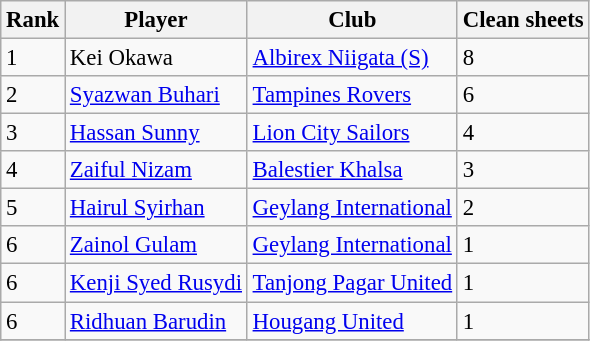<table class="wikitable plainrowheaders sortable" style="font-size:95%">
<tr>
<th>Rank</th>
<th>Player</th>
<th>Club</th>
<th>Clean sheets</th>
</tr>
<tr>
<td>1</td>
<td> Kei Okawa</td>
<td><a href='#'>Albirex Niigata (S)</a></td>
<td>8</td>
</tr>
<tr>
<td>2</td>
<td> <a href='#'>Syazwan Buhari</a></td>
<td><a href='#'>Tampines Rovers</a></td>
<td>6</td>
</tr>
<tr>
<td>3</td>
<td> <a href='#'>Hassan Sunny</a></td>
<td><a href='#'>Lion City Sailors</a></td>
<td>4</td>
</tr>
<tr>
<td>4</td>
<td> <a href='#'>Zaiful Nizam</a></td>
<td><a href='#'>Balestier Khalsa</a></td>
<td>3</td>
</tr>
<tr>
<td>5</td>
<td> <a href='#'>Hairul Syirhan</a></td>
<td><a href='#'>Geylang International</a></td>
<td>2</td>
</tr>
<tr>
<td>6</td>
<td> <a href='#'>Zainol Gulam</a></td>
<td><a href='#'>Geylang International</a></td>
<td>1</td>
</tr>
<tr>
<td>6</td>
<td> <a href='#'>Kenji Syed Rusydi</a></td>
<td><a href='#'>Tanjong Pagar United</a></td>
<td>1</td>
</tr>
<tr>
<td>6</td>
<td> <a href='#'>Ridhuan Barudin</a></td>
<td><a href='#'>Hougang United</a></td>
<td>1</td>
</tr>
<tr>
</tr>
</table>
